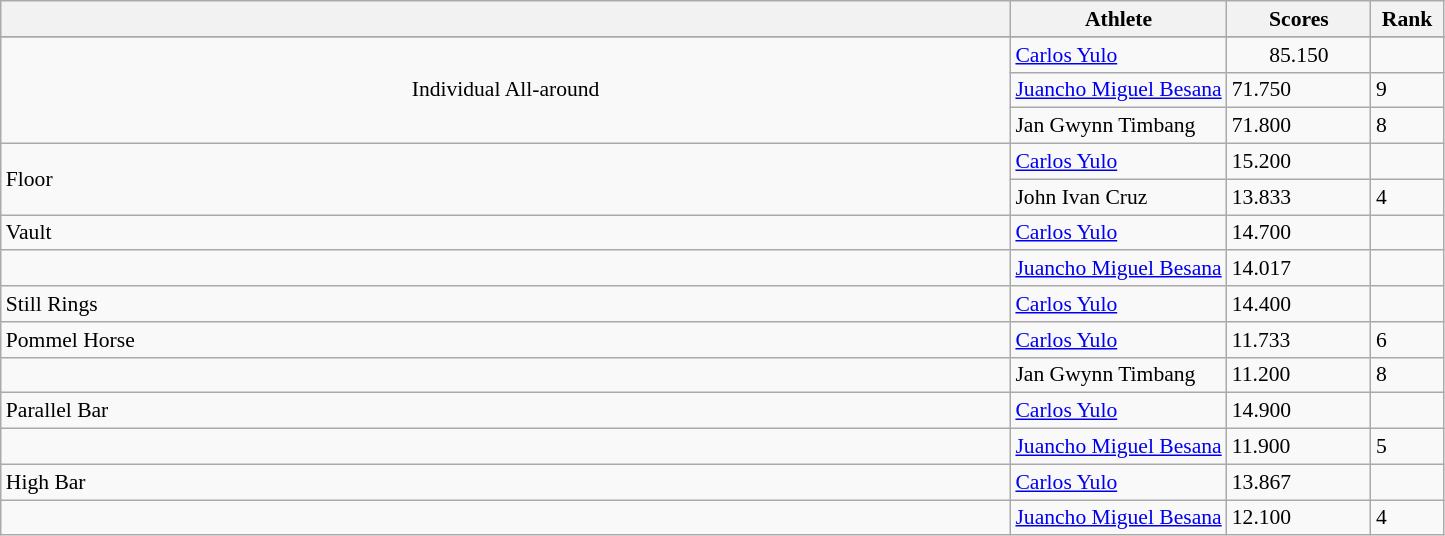<table class="wikitable" style="font-size:90%">
<tr>
<th></th>
<th width="15%">Athlete</th>
<th width="10%"><strong>Scores</strong></th>
<th width="5%">Rank</th>
</tr>
<tr>
</tr>
<tr align="center">
<td rowspan="3">Individual All-around</td>
<td align="left"><a href='#'>Carlos Yulo</a></td>
<td>85.150</td>
<td></td>
</tr>
<tr>
<td><a href='#'>Juancho Miguel Besana</a></td>
<td>71.750</td>
<td>9</td>
</tr>
<tr>
<td>Jan Gwynn Timbang</td>
<td>71.800</td>
<td>8</td>
</tr>
<tr>
<td rowspan="2">Floor</td>
<td><a href='#'>Carlos Yulo</a></td>
<td>15.200</td>
<td></td>
</tr>
<tr>
<td>John Ivan Cruz</td>
<td>13.833</td>
<td>4</td>
</tr>
<tr>
<td>Vault</td>
<td><a href='#'>Carlos Yulo</a></td>
<td>14.700</td>
<td></td>
</tr>
<tr>
<td></td>
<td><a href='#'>Juancho Miguel Besana</a></td>
<td>14.017</td>
<td></td>
</tr>
<tr>
<td>Still Rings</td>
<td><a href='#'>Carlos Yulo</a></td>
<td>14.400</td>
<td></td>
</tr>
<tr>
<td>Pommel Horse</td>
<td><a href='#'>Carlos Yulo</a></td>
<td>11.733</td>
<td>6</td>
</tr>
<tr>
<td></td>
<td>Jan Gwynn Timbang</td>
<td>11.200</td>
<td>8</td>
</tr>
<tr>
<td>Parallel Bar</td>
<td><a href='#'>Carlos Yulo</a></td>
<td>14.900</td>
<td></td>
</tr>
<tr>
<td></td>
<td><a href='#'>Juancho Miguel Besana</a></td>
<td>11.900</td>
<td>5</td>
</tr>
<tr>
<td>High Bar</td>
<td><a href='#'>Carlos Yulo</a></td>
<td>13.867</td>
<td></td>
</tr>
<tr>
<td></td>
<td><a href='#'>Juancho Miguel Besana</a></td>
<td>12.100</td>
<td>4</td>
</tr>
</table>
